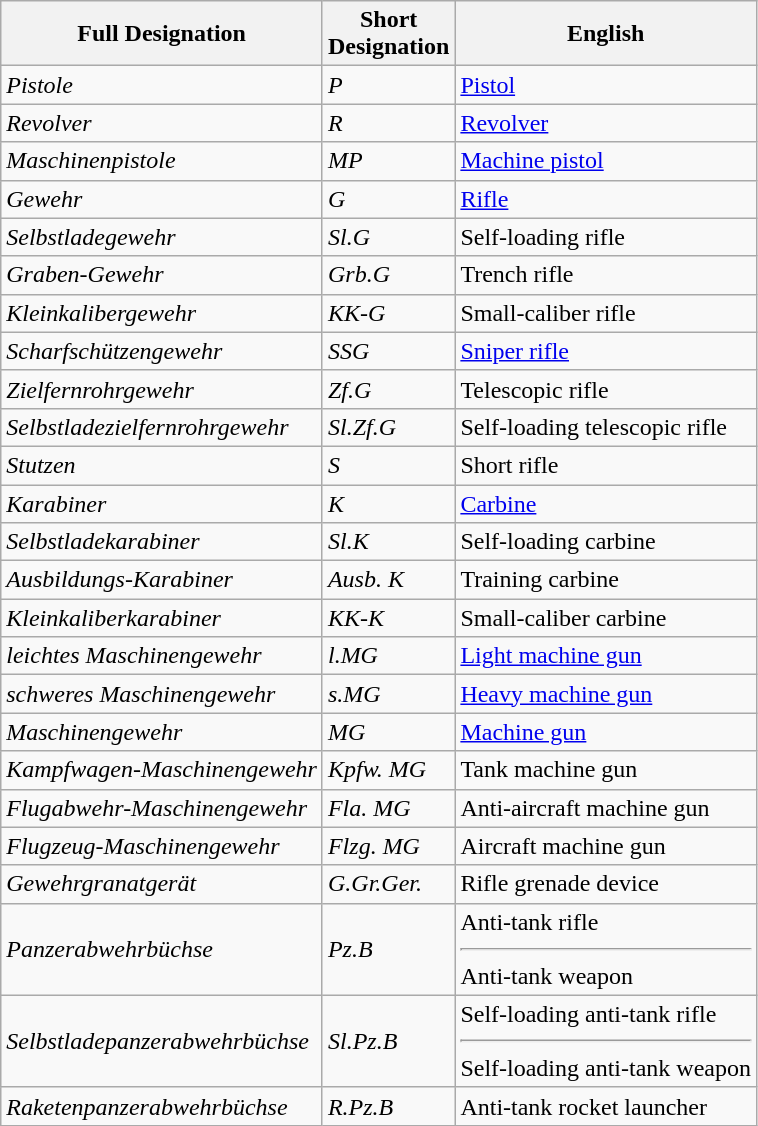<table border="1" class="wikitable sortable">
<tr>
<th>Full Designation</th>
<th>Short<br>Designation</th>
<th>English</th>
</tr>
<tr>
<td><em>Pistole</em></td>
<td><em>P</em></td>
<td><a href='#'>Pistol</a></td>
</tr>
<tr>
<td><em>Revolver</em></td>
<td><em>R</em></td>
<td><a href='#'>Revolver</a></td>
</tr>
<tr>
<td><em>Maschinenpistole</em></td>
<td><em>MP</em></td>
<td><a href='#'>Machine pistol</a></td>
</tr>
<tr>
<td><em>Gewehr</em></td>
<td><em>G</em></td>
<td><a href='#'>Rifle</a></td>
</tr>
<tr>
<td><em>Selbstladegewehr</em></td>
<td><em>Sl.G</em></td>
<td>Self-loading rifle</td>
</tr>
<tr>
<td><em>Graben-Gewehr</em></td>
<td><em>Grb.G</em></td>
<td>Trench rifle</td>
</tr>
<tr>
<td><em>Kleinkalibergewehr</em></td>
<td><em>KK-G</em></td>
<td>Small-caliber rifle</td>
</tr>
<tr>
<td><em>Scharfschützengewehr</em></td>
<td><em>SSG</em></td>
<td><a href='#'>Sniper rifle</a></td>
</tr>
<tr>
<td><em>Zielfernrohrgewehr</em></td>
<td><em>Zf.G</em></td>
<td>Telescopic rifle</td>
</tr>
<tr>
<td><em>Selbstladezielfernrohrgewehr </em></td>
<td><em>Sl.Zf.G</em></td>
<td>Self-loading telescopic rifle</td>
</tr>
<tr>
<td><em>Stutzen </em></td>
<td><em>S</em></td>
<td>Short rifle</td>
</tr>
<tr>
<td><em>Karabiner </em></td>
<td><em>K</em></td>
<td><a href='#'>Carbine</a></td>
</tr>
<tr>
<td><em>Selbstladekarabiner</em></td>
<td><em>Sl.K</em></td>
<td>Self-loading carbine</td>
</tr>
<tr>
<td><em>Ausbildungs-Karabiner</em></td>
<td><em>Ausb. K</em></td>
<td>Training carbine</td>
</tr>
<tr>
<td><em>Kleinkaliberkarabiner</em></td>
<td><em>KK-K</em> </td>
<td>Small-caliber carbine</td>
</tr>
<tr>
<td><em>leichtes Maschinengewehr</em></td>
<td><em>l.MG</em></td>
<td><a href='#'>Light machine gun</a></td>
</tr>
<tr>
<td><em>schweres Maschinengewehr</em></td>
<td><em>s.MG</em></td>
<td><a href='#'>Heavy machine gun</a></td>
</tr>
<tr>
<td><em>Maschinengewehr</em></td>
<td><em>MG</em></td>
<td><a href='#'>Machine gun</a></td>
</tr>
<tr>
<td><em>Kampfwagen-Maschinengewehr</em></td>
<td><em>Kpfw. MG</em></td>
<td>Tank machine gun</td>
</tr>
<tr>
<td><em>Flugabwehr-Maschinengewehr</em></td>
<td><em>Fla. MG</em></td>
<td>Anti-aircraft machine gun</td>
</tr>
<tr>
<td><em>Flugzeug-Maschinengewehr</em></td>
<td><em>Flzg. MG</em></td>
<td>Aircraft machine gun</td>
</tr>
<tr>
<td><em>Gewehrgranatgerät</em></td>
<td><em>G.Gr.Ger.</em></td>
<td>Rifle grenade device</td>
</tr>
<tr>
<td><em>Panzerabwehrbüchse</em></td>
<td><em>Pz.B</em></td>
<td>Anti-tank rifle<hr>Anti-tank weapon</td>
</tr>
<tr>
<td><em>Selbstladepanzerabwehrbüchse</em></td>
<td><em>Sl.Pz.B</em></td>
<td>Self-loading anti-tank rifle<hr>Self-loading anti-tank weapon</td>
</tr>
<tr>
<td><em>Raketenpanzerabwehrbüchse</em></td>
<td><em>R.Pz.B</em></td>
<td>Anti-tank rocket launcher</td>
</tr>
</table>
